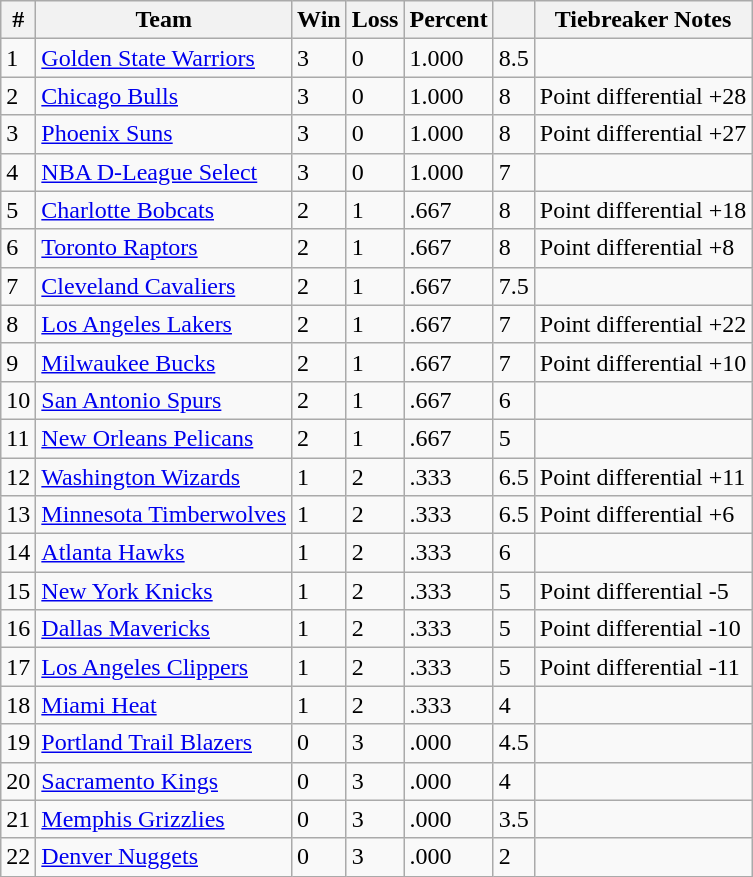<table class="wikitable">
<tr>
<th>#</th>
<th>Team</th>
<th>Win</th>
<th>Loss</th>
<th>Percent</th>
<th></th>
<th>Tiebreaker Notes</th>
</tr>
<tr>
<td>1</td>
<td><a href='#'>Golden State Warriors</a></td>
<td>3</td>
<td>0</td>
<td>1.000</td>
<td>8.5</td>
<td></td>
</tr>
<tr>
<td>2</td>
<td><a href='#'>Chicago Bulls</a></td>
<td>3</td>
<td>0</td>
<td>1.000</td>
<td>8</td>
<td>Point differential +28</td>
</tr>
<tr>
<td>3</td>
<td><a href='#'>Phoenix Suns</a></td>
<td>3</td>
<td>0</td>
<td>1.000</td>
<td>8</td>
<td>Point differential +27</td>
</tr>
<tr>
<td>4</td>
<td><a href='#'>NBA D-League Select</a></td>
<td>3</td>
<td>0</td>
<td>1.000</td>
<td>7</td>
<td></td>
</tr>
<tr>
<td>5</td>
<td><a href='#'>Charlotte Bobcats</a></td>
<td>2</td>
<td>1</td>
<td>.667</td>
<td>8</td>
<td>Point differential +18</td>
</tr>
<tr>
<td>6</td>
<td><a href='#'>Toronto Raptors</a></td>
<td>2</td>
<td>1</td>
<td>.667</td>
<td>8</td>
<td>Point differential +8</td>
</tr>
<tr>
<td>7</td>
<td><a href='#'>Cleveland Cavaliers</a></td>
<td>2</td>
<td>1</td>
<td>.667</td>
<td>7.5</td>
<td></td>
</tr>
<tr>
<td>8</td>
<td><a href='#'>Los Angeles Lakers</a></td>
<td>2</td>
<td>1</td>
<td>.667</td>
<td>7</td>
<td>Point differential +22</td>
</tr>
<tr>
<td>9</td>
<td><a href='#'>Milwaukee Bucks</a></td>
<td>2</td>
<td>1</td>
<td>.667</td>
<td>7</td>
<td>Point differential +10</td>
</tr>
<tr>
<td>10</td>
<td><a href='#'>San Antonio Spurs</a></td>
<td>2</td>
<td>1</td>
<td>.667</td>
<td>6</td>
<td></td>
</tr>
<tr>
<td>11</td>
<td><a href='#'>New Orleans Pelicans</a></td>
<td>2</td>
<td>1</td>
<td>.667</td>
<td>5</td>
<td></td>
</tr>
<tr>
<td>12</td>
<td><a href='#'>Washington Wizards</a></td>
<td>1</td>
<td>2</td>
<td>.333</td>
<td>6.5</td>
<td>Point differential +11</td>
</tr>
<tr>
<td>13</td>
<td><a href='#'>Minnesota Timberwolves</a></td>
<td>1</td>
<td>2</td>
<td>.333</td>
<td>6.5</td>
<td>Point differential +6</td>
</tr>
<tr>
<td>14</td>
<td><a href='#'>Atlanta Hawks</a></td>
<td>1</td>
<td>2</td>
<td>.333</td>
<td>6</td>
<td></td>
</tr>
<tr>
<td>15</td>
<td><a href='#'>New York Knicks</a></td>
<td>1</td>
<td>2</td>
<td>.333</td>
<td>5</td>
<td>Point differential -5</td>
</tr>
<tr>
<td>16</td>
<td><a href='#'>Dallas Mavericks</a></td>
<td>1</td>
<td>2</td>
<td>.333</td>
<td>5</td>
<td>Point differential -10</td>
</tr>
<tr>
<td>17</td>
<td><a href='#'>Los Angeles Clippers</a></td>
<td>1</td>
<td>2</td>
<td>.333</td>
<td>5</td>
<td>Point differential -11</td>
</tr>
<tr>
<td>18</td>
<td><a href='#'>Miami Heat</a></td>
<td>1</td>
<td>2</td>
<td>.333</td>
<td>4</td>
<td></td>
</tr>
<tr>
<td>19</td>
<td><a href='#'>Portland Trail Blazers</a></td>
<td>0</td>
<td>3</td>
<td>.000</td>
<td>4.5</td>
<td></td>
</tr>
<tr>
<td>20</td>
<td><a href='#'>Sacramento Kings</a></td>
<td>0</td>
<td>3</td>
<td>.000</td>
<td>4</td>
<td></td>
</tr>
<tr>
<td>21</td>
<td><a href='#'>Memphis Grizzlies</a></td>
<td>0</td>
<td>3</td>
<td>.000</td>
<td>3.5</td>
<td></td>
</tr>
<tr>
<td>22</td>
<td><a href='#'>Denver Nuggets</a></td>
<td>0</td>
<td>3</td>
<td>.000</td>
<td>2</td>
<td></td>
</tr>
</table>
